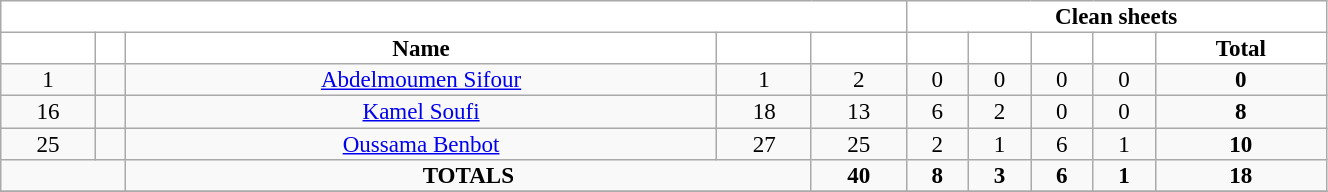<table class="wikitable sortable alternance"  style="font-size:96%; text-align:center; line-height:14px; width:70%;">
<tr>
<th colspan="5" style="background:white; color:black; text-align:center;"></th>
<th colspan="5" style="background:white; color:black; text-align:center;">Clean sheets</th>
</tr>
<tr>
<th style="background:white; color:black; text-align:center;"></th>
<th style="background:white; color:black; text-align:center;"></th>
<th style="background:white; color:black; text-align:center;">Name</th>
<th style="background:white; color:black; text-align:center;"></th>
<th style="background:white; color:black; text-align:center;"></th>
<th style="background:white; color:black; text-align:center;"></th>
<th style="background:white; color:black; text-align:center;"></th>
<th style="background:white; color:black; text-align:center;"></th>
<th style="background:white; color:black; text-align:center;"></th>
<th style="background:white; color:black; text-align:center;">Total</th>
</tr>
<tr>
<td>1</td>
<td></td>
<td><a href='#'>Abdelmoumen Sifour</a></td>
<td>1</td>
<td>2</td>
<td>0</td>
<td>0</td>
<td>0</td>
<td>0</td>
<td><strong>0</strong></td>
</tr>
<tr>
<td>16</td>
<td></td>
<td><a href='#'>Kamel Soufi</a></td>
<td>18</td>
<td>13</td>
<td>6</td>
<td>2</td>
<td>0</td>
<td>0</td>
<td><strong>8</strong></td>
</tr>
<tr>
<td>25</td>
<td></td>
<td><a href='#'>Oussama Benbot</a></td>
<td>27</td>
<td>25</td>
<td>2</td>
<td>1</td>
<td>6</td>
<td>1</td>
<td><strong>10</strong></td>
</tr>
<tr>
<td colspan="2"></td>
<td colspan="2"><strong>TOTALS</strong></td>
<td><strong>40</strong></td>
<td><strong>8</strong></td>
<td><strong>3</strong></td>
<td><strong>6</strong></td>
<td><strong>1</strong></td>
<td><strong>18</strong></td>
</tr>
<tr>
</tr>
</table>
